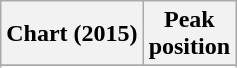<table class="wikitable">
<tr>
<th>Chart (2015)</th>
<th>Peak <br> position</th>
</tr>
<tr>
</tr>
<tr>
</tr>
<tr>
</tr>
<tr>
</tr>
</table>
